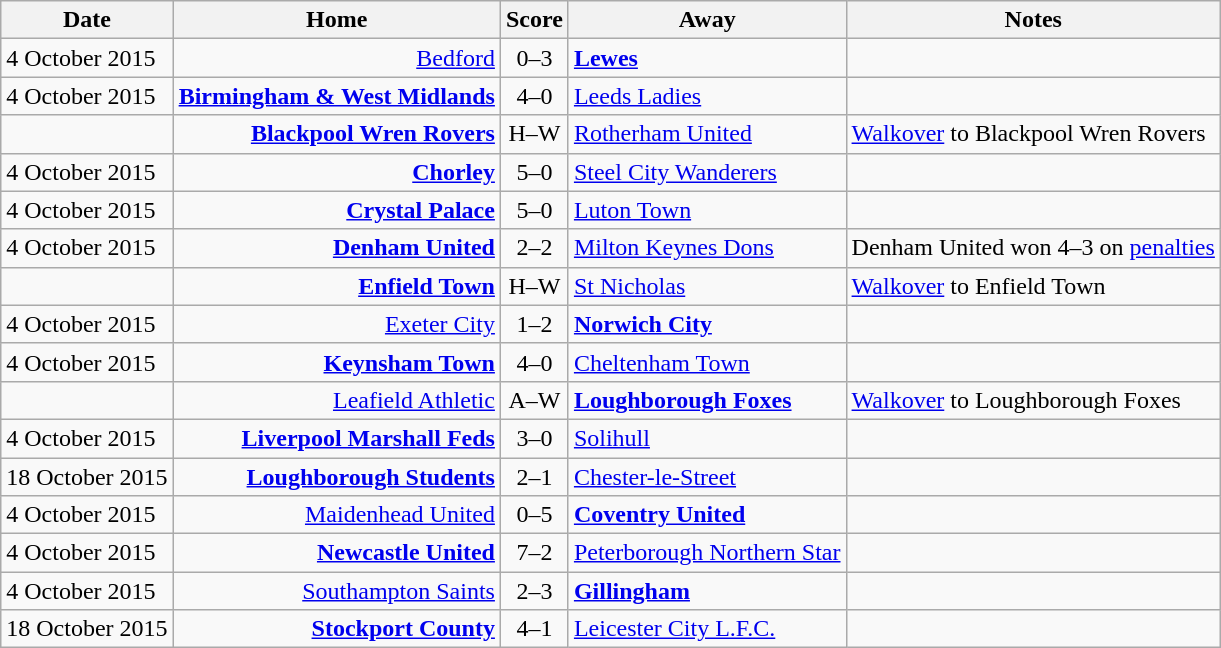<table class=wikitable>
<tr>
<th>Date</th>
<th>Home</th>
<th>Score</th>
<th>Away</th>
<th>Notes</th>
</tr>
<tr>
<td>4 October 2015</td>
<td style="text-align:right;"><a href='#'>Bedford</a></td>
<td style="text-align:center;">0–3</td>
<td><strong><a href='#'>Lewes</a></strong></td>
<td></td>
</tr>
<tr>
<td>4 October 2015</td>
<td style="text-align:right;"><strong><a href='#'>Birmingham & West Midlands</a></strong></td>
<td style="text-align:center;">4–0</td>
<td><a href='#'>Leeds Ladies</a></td>
<td></td>
</tr>
<tr>
<td></td>
<td style="text-align:right;"><strong><a href='#'>Blackpool Wren Rovers</a></strong></td>
<td style="text-align:center;">H–W</td>
<td><a href='#'>Rotherham United</a></td>
<td><a href='#'>Walkover</a> to Blackpool Wren Rovers</td>
</tr>
<tr>
<td>4 October 2015</td>
<td style="text-align:right;"><strong><a href='#'>Chorley</a></strong></td>
<td style="text-align:center;">5–0</td>
<td><a href='#'>Steel City Wanderers</a></td>
<td></td>
</tr>
<tr>
<td>4 October 2015</td>
<td style="text-align:right;"><strong><a href='#'>Crystal Palace</a></strong></td>
<td style="text-align:center;">5–0</td>
<td><a href='#'>Luton Town</a></td>
<td></td>
</tr>
<tr>
<td>4 October 2015</td>
<td style="text-align:right;"><strong><a href='#'>Denham United</a></strong></td>
<td style="text-align:center;">2–2</td>
<td><a href='#'>Milton Keynes Dons</a></td>
<td>Denham United won 4–3 on <a href='#'>penalties</a></td>
</tr>
<tr>
<td></td>
<td style="text-align:right;"><strong><a href='#'>Enfield Town</a></strong></td>
<td style="text-align:center;">H–W</td>
<td><a href='#'>St Nicholas</a></td>
<td><a href='#'>Walkover</a> to Enfield Town</td>
</tr>
<tr>
<td>4 October 2015</td>
<td style="text-align:right;"><a href='#'>Exeter City</a></td>
<td style="text-align:center;">1–2</td>
<td><strong><a href='#'>Norwich City</a></strong></td>
<td></td>
</tr>
<tr>
<td>4 October 2015</td>
<td style="text-align:right;"><strong><a href='#'>Keynsham Town</a></strong></td>
<td style="text-align:center;">4–0</td>
<td><a href='#'>Cheltenham Town</a></td>
<td></td>
</tr>
<tr>
<td></td>
<td style="text-align:right;"><a href='#'>Leafield Athletic</a></td>
<td style="text-align:center;">A–W</td>
<td><strong><a href='#'>Loughborough Foxes</a></strong></td>
<td><a href='#'>Walkover</a> to Loughborough Foxes</td>
</tr>
<tr>
<td>4 October 2015</td>
<td style="text-align:right;"><strong><a href='#'>Liverpool Marshall Feds</a></strong></td>
<td style="text-align:center;">3–0</td>
<td><a href='#'>Solihull</a></td>
<td></td>
</tr>
<tr>
<td>18 October 2015</td>
<td style="text-align:right;"><strong><a href='#'>Loughborough Students</a></strong></td>
<td style="text-align:center;">2–1</td>
<td><a href='#'>Chester-le-Street</a></td>
<td></td>
</tr>
<tr>
<td>4 October 2015</td>
<td style="text-align:right;"><a href='#'>Maidenhead United</a></td>
<td style="text-align:center;">0–5</td>
<td><strong><a href='#'>Coventry United</a></strong></td>
<td></td>
</tr>
<tr>
<td>4 October 2015</td>
<td style="text-align:right;"><strong><a href='#'>Newcastle United</a></strong></td>
<td style="text-align:center;">7–2</td>
<td><a href='#'>Peterborough Northern Star</a></td>
<td></td>
</tr>
<tr>
<td>4 October 2015</td>
<td style="text-align:right;"><a href='#'>Southampton Saints</a></td>
<td style="text-align:center;">2–3</td>
<td><strong><a href='#'>Gillingham</a></strong></td>
<td></td>
</tr>
<tr>
<td>18 October 2015</td>
<td style="text-align:right;"><strong><a href='#'>Stockport County</a></strong></td>
<td style="text-align:center;">4–1</td>
<td><a href='#'>Leicester City L.F.C.</a></td>
<td></td>
</tr>
</table>
